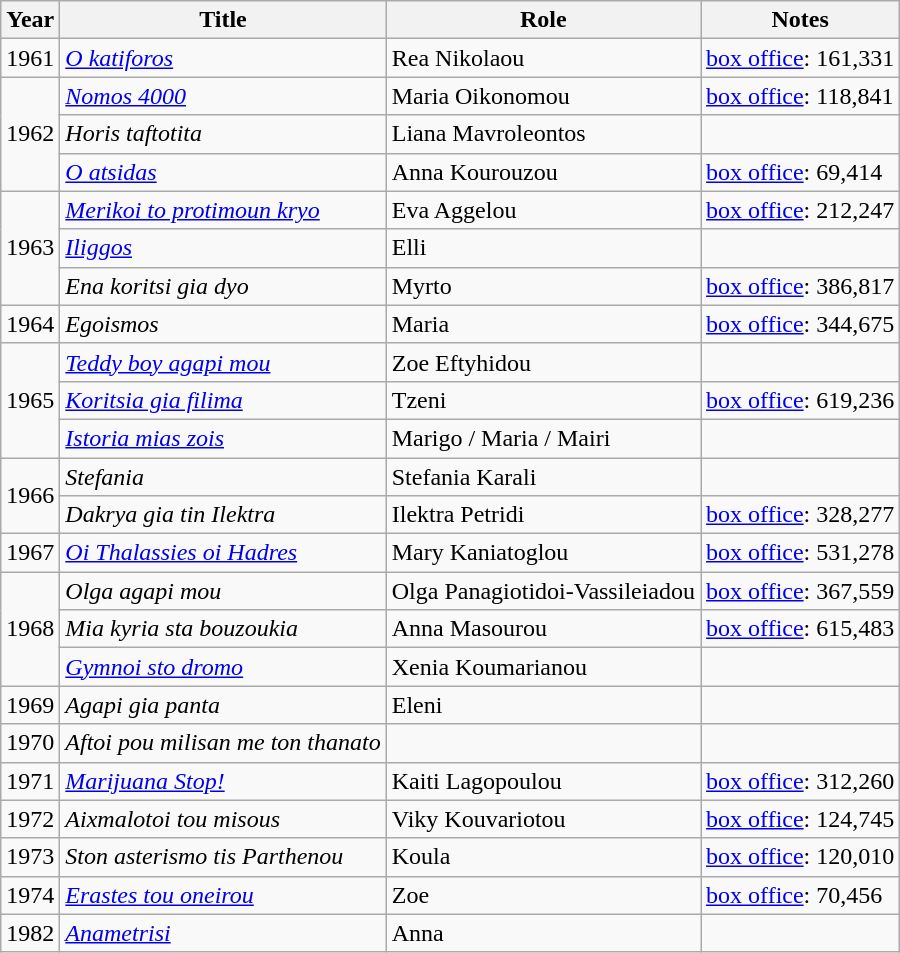<table class="wikitable">
<tr>
<th>Year</th>
<th>Title</th>
<th>Role</th>
<th>Notes</th>
</tr>
<tr>
<td>1961</td>
<td><em><a href='#'>O katiforos</a></em></td>
<td>Rea Nikolaou</td>
<td><a href='#'>box office</a>: 161,331</td>
</tr>
<tr>
<td rowspan="3">1962</td>
<td><em><a href='#'>Nomos 4000</a></em></td>
<td>Maria Oikonomou</td>
<td><a href='#'>box office</a>: 118,841</td>
</tr>
<tr>
<td><em>Horis taftotita</em></td>
<td>Liana Mavroleontos</td>
<td></td>
</tr>
<tr>
<td><em><a href='#'>O atsidas</a></em></td>
<td>Anna Kourouzou</td>
<td><a href='#'>box office</a>: 69,414</td>
</tr>
<tr>
<td rowspan="3">1963</td>
<td><em><a href='#'>Merikoi to protimoun kryo</a></em></td>
<td>Eva Aggelou</td>
<td><a href='#'>box office</a>: 212,247</td>
</tr>
<tr>
<td><em><a href='#'>Iliggos</a></em></td>
<td>Elli</td>
<td></td>
</tr>
<tr>
<td><em>Ena koritsi gia dyo</em></td>
<td>Myrto</td>
<td><a href='#'>box office</a>: 386,817</td>
</tr>
<tr>
<td>1964</td>
<td><em>Egoismos</em></td>
<td>Maria</td>
<td><a href='#'>box office</a>: 344,675</td>
</tr>
<tr>
<td rowspan="3">1965</td>
<td><em><a href='#'>Teddy boy agapi mou</a></em></td>
<td>Zoe Eftyhidou</td>
<td></td>
</tr>
<tr>
<td><em><a href='#'>Koritsia gia filima</a></em></td>
<td>Tzeni</td>
<td><a href='#'>box office</a>: 619,236</td>
</tr>
<tr>
<td><em><a href='#'>Istoria mias zois</a></em></td>
<td>Marigo / Maria / Mairi</td>
<td></td>
</tr>
<tr>
<td rowspan="2">1966</td>
<td><em>Stefania</em></td>
<td>Stefania Karali</td>
<td></td>
</tr>
<tr>
<td><em>Dakrya gia tin Ilektra</em></td>
<td>Ilektra Petridi</td>
<td><a href='#'>box office</a>: 328,277</td>
</tr>
<tr>
<td>1967</td>
<td><em><a href='#'>Oi Thalassies oi Hadres</a></em></td>
<td>Mary Kaniatoglou</td>
<td><a href='#'>box office</a>: 531,278</td>
</tr>
<tr>
<td rowspan="3">1968</td>
<td><em>Olga agapi mou</em></td>
<td>Olga Panagiotidoi-Vassileiadou</td>
<td><a href='#'>box office</a>: 367,559</td>
</tr>
<tr>
<td><em>Mia kyria sta bouzoukia</em></td>
<td>Anna Masourou</td>
<td><a href='#'>box office</a>: 615,483</td>
</tr>
<tr>
<td><em><a href='#'>Gymnoi sto dromo</a></em></td>
<td>Xenia Koumarianou</td>
<td></td>
</tr>
<tr>
<td>1969</td>
<td><em>Agapi gia panta</em></td>
<td>Eleni</td>
<td></td>
</tr>
<tr>
<td>1970</td>
<td><em>Aftoi pou milisan me ton thanato</em></td>
<td></td>
<td></td>
</tr>
<tr>
<td>1971</td>
<td><em><a href='#'>Marijuana Stop!</a></em></td>
<td>Kaiti Lagopoulou</td>
<td><a href='#'>box office</a>: 312,260</td>
</tr>
<tr>
<td>1972</td>
<td><em>Aixmalotoi tou misous</em></td>
<td>Viky Kouvariotou</td>
<td><a href='#'>box office</a>: 124,745</td>
</tr>
<tr>
<td>1973</td>
<td><em>Ston asterismo tis Parthenou</em></td>
<td>Koula</td>
<td><a href='#'>box office</a>: 120,010</td>
</tr>
<tr>
<td>1974</td>
<td><em><a href='#'>Erastes tou oneirou</a></em></td>
<td>Zoe</td>
<td><a href='#'>box office</a>: 70,456</td>
</tr>
<tr>
<td>1982</td>
<td><em><a href='#'>Anametrisi</a></em></td>
<td>Anna</td>
<td></td>
</tr>
</table>
